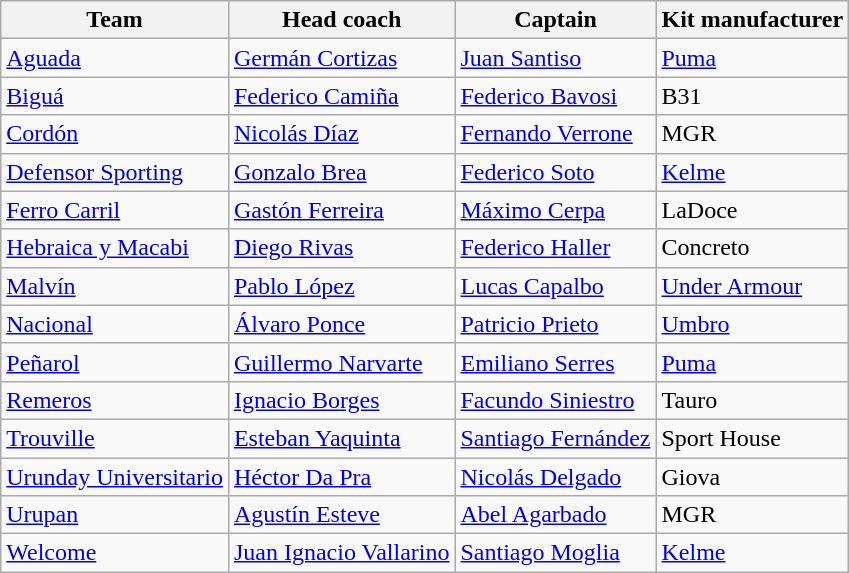<table class="wikitable sortable">
<tr>
<th>Team</th>
<th>Head coach</th>
<th>Captain</th>
<th>Kit manufacturer</th>
</tr>
<tr>
<td><a href='#'>Aguada</a></td>
<td> <a href='#'>Germán Cortizas</a></td>
<td> <a href='#'>Juan Santiso</a></td>
<td><a href='#'>Puma</a></td>
</tr>
<tr>
<td><a href='#'>Biguá</a></td>
<td> <a href='#'>Federico Camiña</a></td>
<td> <a href='#'>Federico Bavosi</a></td>
<td>B31</td>
</tr>
<tr>
<td><a href='#'>Cordón</a></td>
<td> <a href='#'>Nicolás Díaz</a></td>
<td> <a href='#'>Fernando Verrone</a></td>
<td>MGR</td>
</tr>
<tr>
<td><a href='#'>Defensor Sporting</a></td>
<td> <a href='#'>Gonzalo Brea</a></td>
<td> <a href='#'>Federico Soto</a></td>
<td><a href='#'>Kelme</a></td>
</tr>
<tr>
<td><a href='#'>Ferro Carril</a></td>
<td> <a href='#'>Gastón Ferreira</a></td>
<td> <a href='#'>Máximo Cerpa</a></td>
<td>LaDoce</td>
</tr>
<tr>
<td><a href='#'>Hebraica y Macabi</a></td>
<td> <a href='#'>Diego Rivas</a></td>
<td> <a href='#'>Federico Haller</a></td>
<td>Concreto</td>
</tr>
<tr>
<td><a href='#'>Malvín</a></td>
<td> <a href='#'>Pablo López</a></td>
<td> <a href='#'>Lucas Capalbo</a></td>
<td><a href='#'>Under Armour</a></td>
</tr>
<tr>
<td><a href='#'>Nacional</a></td>
<td> <a href='#'>Álvaro Ponce</a></td>
<td> <a href='#'>Patricio Prieto</a></td>
<td><a href='#'>Umbro</a></td>
</tr>
<tr>
<td><a href='#'>Peñarol</a></td>
<td> <a href='#'>Guillermo Narvarte</a></td>
<td> <a href='#'>Emiliano Serres</a></td>
<td><a href='#'>Puma</a></td>
</tr>
<tr>
<td><a href='#'>Remeros</a></td>
<td> <a href='#'>Ignacio Borges</a></td>
<td> <a href='#'>Facundo Siniestro</a></td>
<td>Tauro</td>
</tr>
<tr>
<td><a href='#'>Trouville</a></td>
<td> <a href='#'>Esteban Yaquinta</a></td>
<td> <a href='#'>Santiago Fernández</a></td>
<td>Sport House</td>
</tr>
<tr>
<td><a href='#'>Urunday Universitario</a></td>
<td> <a href='#'>Héctor Da Pra</a></td>
<td> <a href='#'>Nicolás Delgado</a></td>
<td>Giova</td>
</tr>
<tr>
<td><a href='#'>Urupan</a></td>
<td> <a href='#'>Agustín Esteve</a></td>
<td> <a href='#'>Abel Agarbado</a></td>
<td>MGR</td>
</tr>
<tr>
<td><a href='#'>Welcome</a></td>
<td> <a href='#'>Juan Ignacio Vallarino</a></td>
<td> <a href='#'>Santiago Moglia</a></td>
<td><a href='#'>Kelme</a></td>
</tr>
</table>
